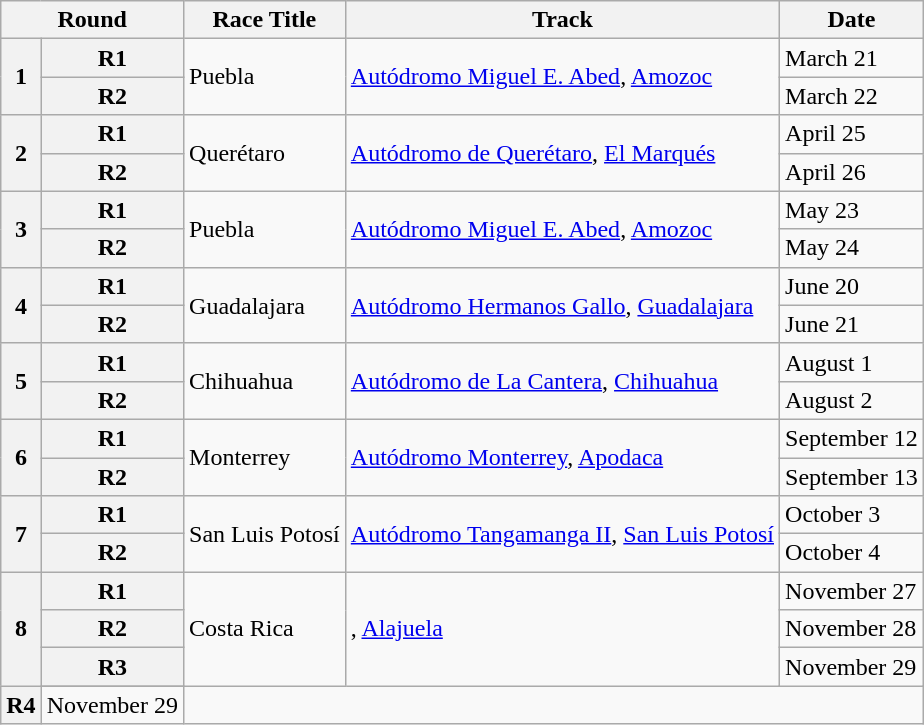<table class="wikitable">
<tr>
<th colspan=2>Round</th>
<th>Race Title</th>
<th>Track</th>
<th>Date</th>
</tr>
<tr>
<th rowspan=2>1</th>
<th>R1</th>
<td rowspan=2>Puebla</td>
<td rowspan=2> <a href='#'>Autódromo Miguel E. Abed</a>, <a href='#'>Amozoc</a></td>
<td>March 21</td>
</tr>
<tr>
<th>R2</th>
<td>March 22</td>
</tr>
<tr>
<th rowspan=2>2</th>
<th>R1</th>
<td rowspan=2>Querétaro</td>
<td rowspan=2> <a href='#'>Autódromo de Querétaro</a>, <a href='#'>El Marqués</a></td>
<td>April 25</td>
</tr>
<tr>
<th>R2</th>
<td>April 26</td>
</tr>
<tr>
<th rowspan=2>3</th>
<th>R1</th>
<td rowspan=2>Puebla</td>
<td rowspan=2> <a href='#'>Autódromo Miguel E. Abed</a>, <a href='#'>Amozoc</a></td>
<td>May 23</td>
</tr>
<tr>
<th>R2</th>
<td>May 24</td>
</tr>
<tr>
<th rowspan=2>4</th>
<th>R1</th>
<td rowspan=2>Guadalajara</td>
<td rowspan=2> <a href='#'>Autódromo Hermanos Gallo</a>, <a href='#'>Guadalajara</a></td>
<td>June 20</td>
</tr>
<tr>
<th>R2</th>
<td>June 21</td>
</tr>
<tr>
<th rowspan=2>5</th>
<th>R1</th>
<td rowspan=2>Chihuahua</td>
<td rowspan=2> <a href='#'>Autódromo de La Cantera</a>, <a href='#'>Chihuahua</a></td>
<td>August 1</td>
</tr>
<tr>
<th>R2</th>
<td>August 2</td>
</tr>
<tr>
<th rowspan=2>6</th>
<th>R1</th>
<td rowspan=2>Monterrey</td>
<td rowspan=2> <a href='#'>Autódromo Monterrey</a>, <a href='#'>Apodaca</a></td>
<td>September 12</td>
</tr>
<tr>
<th>R2</th>
<td>September 13</td>
</tr>
<tr>
<th rowspan=2>7</th>
<th>R1</th>
<td rowspan=2>San Luis Potosí</td>
<td rowspan=2> <a href='#'>Autódromo Tangamanga II</a>, <a href='#'>San Luis Potosí</a></td>
<td>October 3</td>
</tr>
<tr>
<th>R2</th>
<td>October 4</td>
</tr>
<tr>
<th rowspan=4>8</th>
<th>R1</th>
<td rowspan=4>Costa Rica</td>
<td rowspan=4> , <a href='#'>Alajuela</a></td>
<td>November 27</td>
</tr>
<tr>
<th>R2</th>
<td>November 28</td>
</tr>
<tr>
<th>R3</th>
<td>November 29</td>
</tr>
<tr>
</tr>
<tr>
<th>R4</th>
<td>November 29</td>
</tr>
</table>
